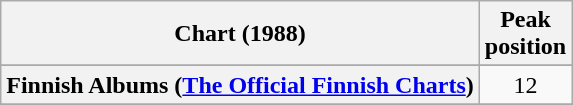<table class="wikitable sortable plainrowheaders">
<tr>
<th>Chart (1988)</th>
<th>Peak<br>position</th>
</tr>
<tr>
</tr>
<tr>
<th scope="row">Finnish Albums (<a href='#'>The Official Finnish Charts</a>)</th>
<td align="center">12</td>
</tr>
<tr>
</tr>
<tr>
</tr>
<tr>
</tr>
<tr>
</tr>
<tr>
</tr>
</table>
